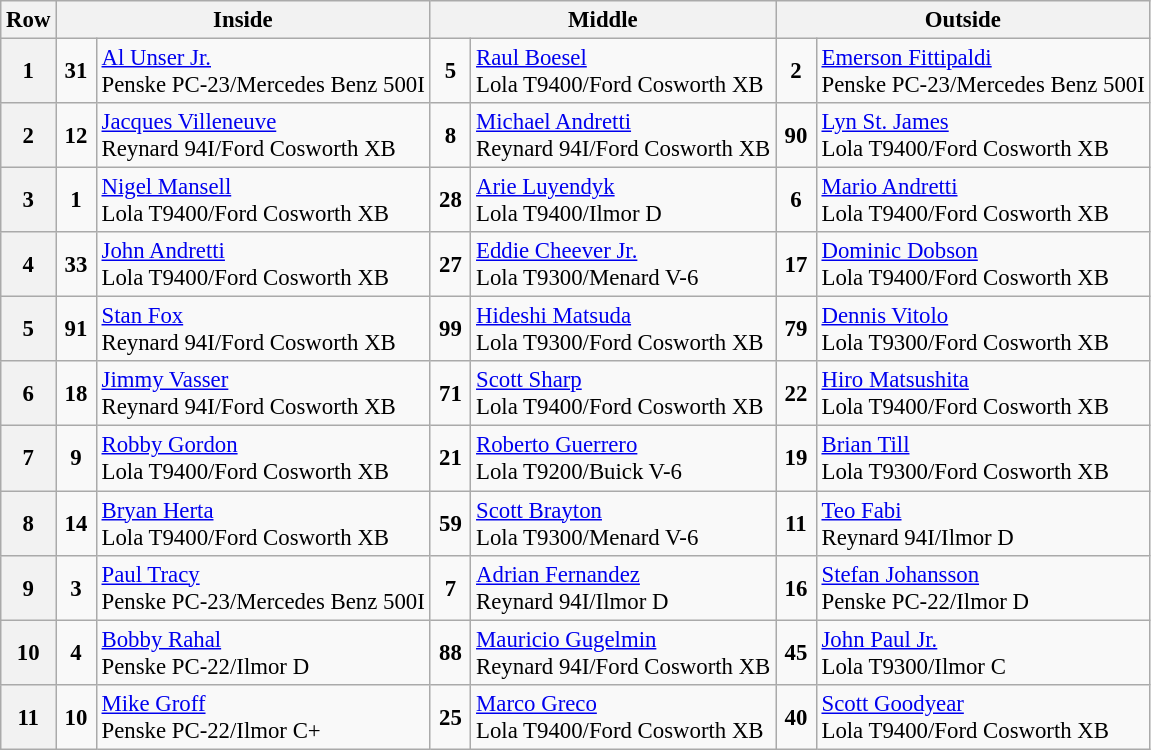<table class="wikitable" style="font-size: 95%;">
<tr>
<th>Row</th>
<th colspan=2 width="195">Inside</th>
<th colspan=2 width="195">Middle</th>
<th colspan=2 width="195">Outside</th>
</tr>
<tr>
<th>1</th>
<td align="center" width="20"><strong>31</strong></td>
<td> <a href='#'>Al Unser Jr.</a> <strong></strong><br>Penske PC-23/Mercedes Benz 500I<br></td>
<td align="center" width="20"><strong>5</strong></td>
<td> <a href='#'>Raul Boesel</a><br>Lola T9400/Ford Cosworth XB<br></td>
<td align="center" width="20"><strong>2</strong></td>
<td> <a href='#'>Emerson Fittipaldi</a> <strong></strong><br>Penske PC-23/Mercedes Benz 500I<br></td>
</tr>
<tr>
<th>2</th>
<td align="center" width="20"><strong>12</strong></td>
<td> <a href='#'>Jacques Villeneuve</a> <strong></strong><br>Reynard 94I/Ford Cosworth XB<br></td>
<td align="center" width="20"><strong>8</strong></td>
<td> <a href='#'>Michael Andretti</a><br>Reynard 94I/Ford Cosworth XB<br></td>
<td align="center" width="20"><strong>90</strong></td>
<td> <a href='#'>Lyn St. James</a><br>Lola T9400/Ford Cosworth XB<br></td>
</tr>
<tr>
<th>3</th>
<td align="center" width="20"><strong>1</strong></td>
<td> <a href='#'>Nigel Mansell</a><br>Lola T9400/Ford Cosworth XB<br></td>
<td align="center" width="20"><strong>28</strong></td>
<td> <a href='#'>Arie Luyendyk</a> <strong></strong><br>Lola T9400/Ilmor D<br></td>
<td align="center" width="20"><strong>6</strong></td>
<td> <a href='#'>Mario Andretti</a> <strong></strong><br>Lola T9400/Ford Cosworth XB<br></td>
</tr>
<tr>
<th>4</th>
<td align="center" width="20"><strong>33</strong></td>
<td> <a href='#'>John Andretti</a><br>Lola T9400/Ford Cosworth XB<br></td>
<td align="center" width="20"><strong>27</strong></td>
<td> <a href='#'>Eddie Cheever Jr.</a> <br>Lola T9300/Menard V-6<br></td>
<td align="center" width="20"><strong>17</strong></td>
<td> <a href='#'>Dominic Dobson</a><br>Lola T9400/Ford Cosworth XB<br></td>
</tr>
<tr>
<th>5</th>
<td align="center" width="20"><strong>91</strong></td>
<td> <a href='#'>Stan Fox</a><br>Reynard 94I/Ford Cosworth XB<br></td>
<td align="center" width="20"><strong>99</strong></td>
<td> <a href='#'>Hideshi Matsuda</a> <strong></strong><br>Lola T9300/Ford Cosworth XB<br></td>
<td align="center" width="20"><strong>79</strong></td>
<td> <a href='#'>Dennis Vitolo</a> <strong></strong><br>Lola T9300/Ford Cosworth XB<br></td>
</tr>
<tr>
<th>6</th>
<td align="center" width="20"><strong>18</strong></td>
<td> <a href='#'>Jimmy Vasser</a><br>Reynard 94I/Ford Cosworth XB<br></td>
<td align="center" width="20"><strong>71</strong></td>
<td> <a href='#'>Scott Sharp</a> <strong></strong><br>Lola T9400/Ford Cosworth XB<br></td>
<td align="center" width="20"><strong>22</strong></td>
<td> <a href='#'>Hiro Matsushita</a><br>Lola T9400/Ford Cosworth XB<br></td>
</tr>
<tr>
<th>7</th>
<td align="center" width="20"><strong>9</strong></td>
<td> <a href='#'>Robby Gordon</a><br>Lola T9400/Ford Cosworth XB<br></td>
<td align="center" width="20"><strong>21</strong></td>
<td> <a href='#'>Roberto Guerrero</a><br>Lola T9200/Buick V-6<br></td>
<td align="center" width="20"><strong>19</strong></td>
<td> <a href='#'>Brian Till</a> <strong></strong><br>Lola T9300/Ford Cosworth XB<br></td>
</tr>
<tr>
<th>8</th>
<td align="center" width="20"><strong>14</strong></td>
<td> <a href='#'>Bryan Herta</a> <strong></strong><br>Lola T9400/Ford Cosworth XB<br></td>
<td align="center" width="20"><strong>59</strong></td>
<td> <a href='#'>Scott Brayton</a><br>Lola T9300/Menard V-6<br></td>
<td align="center" width="20"><strong>11</strong></td>
<td> <a href='#'>Teo Fabi</a><br>Reynard 94I/Ilmor D<br></td>
</tr>
<tr>
<th>9</th>
<td align="center" width="20"><strong>3</strong></td>
<td> <a href='#'>Paul Tracy</a><br>Penske PC-23/Mercedes Benz 500I<br></td>
<td align="center" width="20"><strong>7</strong></td>
<td> <a href='#'>Adrian Fernandez</a> <strong></strong><br>Reynard 94I/Ilmor D<br></td>
<td align="center" width="20"><strong>16</strong></td>
<td> <a href='#'>Stefan Johansson</a><br>Penske PC-22/Ilmor D<br></td>
</tr>
<tr>
<th>10</th>
<td align="center" width="20"><strong>4</strong></td>
<td> <a href='#'>Bobby Rahal</a> <strong></strong><br>Penske PC-22/Ilmor D<br></td>
<td align="center" width="20"><strong>88</strong></td>
<td> <a href='#'>Mauricio Gugelmin</a> <strong></strong><br>Reynard 94I/Ford Cosworth XB<br></td>
<td align="center" width="20"><strong>45</strong></td>
<td> <a href='#'>John Paul Jr.</a> <br>Lola T9300/Ilmor C<br></td>
</tr>
<tr>
<th>11</th>
<td align="center" width="20"><strong>10</strong></td>
<td> <a href='#'>Mike Groff</a><br>Penske PC-22/Ilmor C+<br></td>
<td align="center" width="20"><strong>25</strong></td>
<td> <a href='#'>Marco Greco</a> <strong></strong><br>Lola T9400/Ford Cosworth XB<br></td>
<td align="center" width="20"><strong>40</strong></td>
<td> <a href='#'>Scott Goodyear</a><br>Lola T9400/Ford Cosworth XB<br></td>
</tr>
</table>
